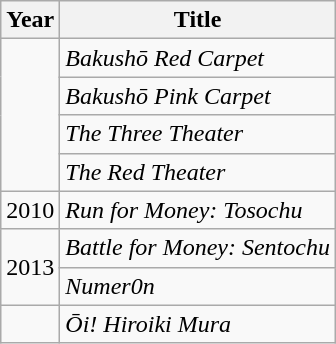<table class="wikitable">
<tr>
<th>Year</th>
<th>Title</th>
</tr>
<tr>
<td rowspan="4"></td>
<td><em>Bakushō Red Carpet</em></td>
</tr>
<tr>
<td><em>Bakushō Pink Carpet</em></td>
</tr>
<tr>
<td><em>The Three Theater</em></td>
</tr>
<tr>
<td><em>The Red Theater</em></td>
</tr>
<tr>
<td>2010</td>
<td><em>Run for Money: Tosochu</em></td>
</tr>
<tr>
<td rowspan="2">2013</td>
<td><em>Battle for Money: Sentochu</em></td>
</tr>
<tr>
<td><em>Numer0n</em></td>
</tr>
<tr>
<td></td>
<td><em>Ōi! Hiroiki Mura</em></td>
</tr>
</table>
